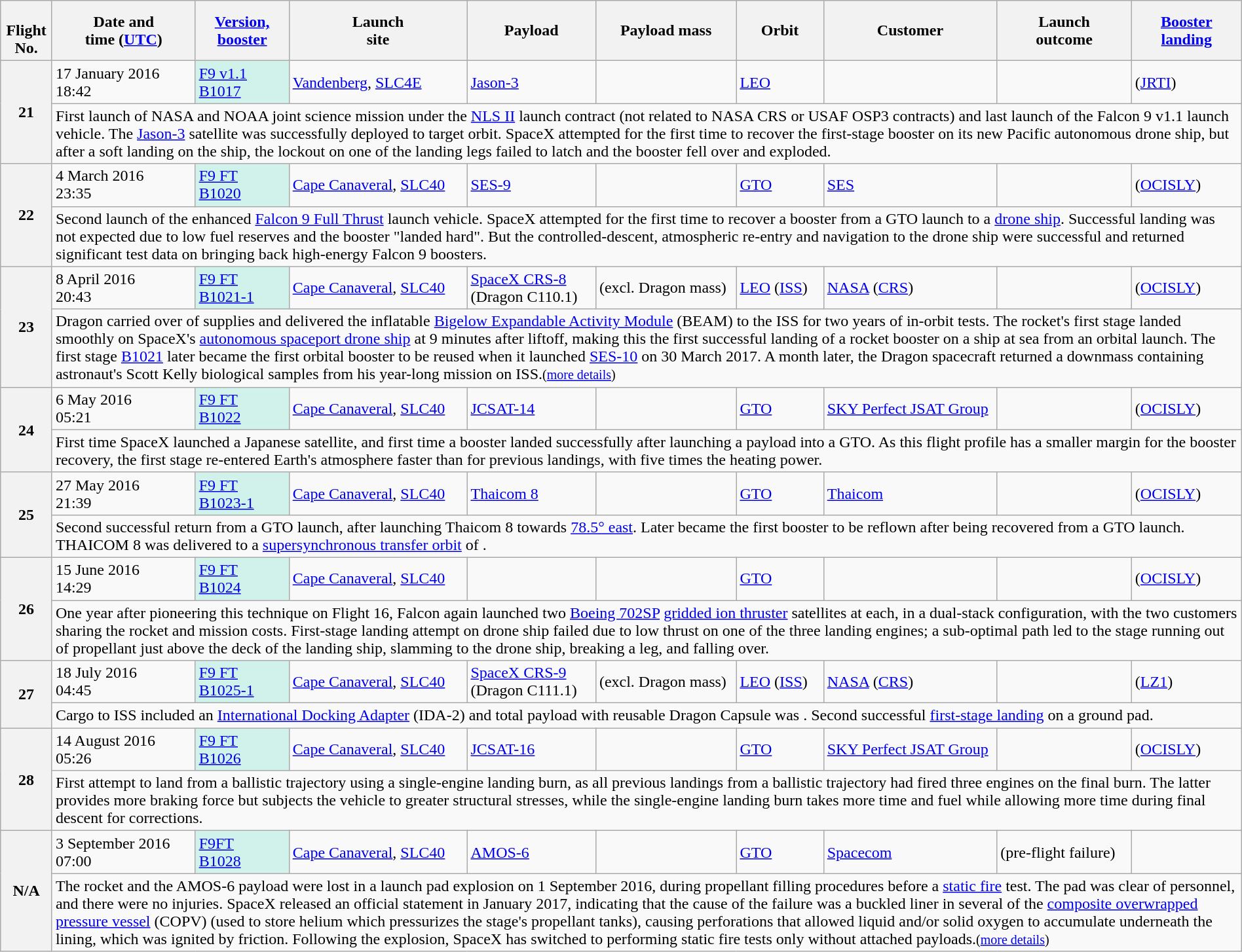<table class="wikitable plainrowheaders sticky-header collapsible" style="width: 100%;">
<tr>
<th scope="col"><br>Flight No.</th>
<th scope="col">Date and<br>time (<a href='#'>UTC</a>)</th>
<th scope="col"><a href='#'>Version,<br>booster</a></th>
<th scope="col">Launch<br>site</th>
<th scope="col">Payload</th>
<th scope="col">Payload mass</th>
<th scope="col">Orbit</th>
<th scope="col">Customer</th>
<th scope="col">Launch<br>outcome</th>
<th scope="col"><a href='#'>Booster<br>landing</a></th>
</tr>
<tr id="F9-021">
<th scope="row" rowspan=2 style="text-align:center;">21</th>
<td>17 January 2016<br>18:42</td>
<td style="background:#D1F2EB"><a href='#'>F9 v1.1</a><br><a href='#'>B1017</a></td>
<td><a href='#'>Vandenberg</a>, <a href='#'>SLC4E</a></td>
<td><a href='#'>Jason-3</a></td>
<td></td>
<td><a href='#'>LEO</a></td>
<td></td>
<td></td>
<td> (<a href='#'>JRTI</a>)</td>
</tr>
<tr>
<td colspan=9>First launch of NASA and NOAA joint science mission under the <a href='#'>NLS II</a> launch contract (not related to NASA CRS or USAF OSP3 contracts) and last launch of the Falcon 9 v1.1 launch vehicle. The <a href='#'>Jason-3</a> satellite was successfully deployed to target orbit.  SpaceX attempted for the first time to recover the first-stage booster on its new Pacific autonomous drone ship, but after a soft landing on the ship, the lockout on one of the landing legs failed to latch and the booster fell over and exploded.</td>
</tr>
<tr id="F9-022">
<th scope="row" rowspan=2 style="text-align:center;">22</th>
<td>4 March 2016<br>23:35</td>
<td style="background:#D1F2EB"><a href='#'>F9 FT</a><br><a href='#'>B1020</a></td>
<td><a href='#'>Cape Canaveral</a>, <a href='#'>SLC40</a></td>
<td><a href='#'>SES-9</a></td>
<td></td>
<td><a href='#'>GTO</a></td>
<td><a href='#'>SES</a></td>
<td></td>
<td> (<a href='#'>OCISLY</a>)</td>
</tr>
<tr>
<td colspan=9>Second launch of the enhanced <a href='#'>Falcon 9 Full Thrust</a> launch vehicle. SpaceX attempted for the first time to recover a booster from a GTO launch to a <a href='#'>drone ship</a>. Successful landing was not expected due to low fuel reserves and the booster "landed hard". But the controlled-descent, atmospheric re-entry and navigation to the drone ship were successful and returned significant test data on bringing back high-energy Falcon 9 boosters.</td>
</tr>
<tr id="F9-023">
<th scope="row" rowspan=2 style="text-align:center;">23</th>
<td>8 April 2016<br>20:43</td>
<td style="background:#D1F2EB"><a href='#'>F9 FT</a><br><a href='#'>B1021-1</a></td>
<td><a href='#'>Cape Canaveral</a>, <a href='#'>SLC40</a></td>
<td><a href='#'>SpaceX CRS-8</a><br>(Dragon C110.1)</td>
<td> (excl. Dragon mass)</td>
<td><a href='#'>LEO</a> (<a href='#'>ISS</a>)</td>
<td><a href='#'>NASA</a> (<a href='#'>CRS</a>)</td>
<td></td>
<td> (<a href='#'>OCISLY</a>)</td>
</tr>
<tr>
<td colspan=9>Dragon carried over  of supplies and delivered the inflatable <a href='#'>Bigelow Expandable Activity Module</a> (BEAM) to the ISS for two years of in-orbit tests. The rocket's first stage landed smoothly on SpaceX's <a href='#'>autonomous spaceport drone ship</a> at 9 minutes after liftoff, making this the first successful landing of a rocket booster on a ship at sea from an orbital launch. The first stage <a href='#'>B1021</a> later became the first orbital booster to be reused when it launched <a href='#'>SES-10</a> on 30 March 2017. A month later, the Dragon spacecraft returned a downmass containing astronaut's Scott Kelly biological samples from his year-long mission on ISS.<small>(<a href='#'>more details</a>)</small></td>
</tr>
<tr id="F9-024">
<th scope="row" rowspan=2 style="text-align:center;">24</th>
<td>6 May 2016<br>05:21</td>
<td style="background:#D1F2EB"><a href='#'>F9 FT</a><br><a href='#'>B1022</a></td>
<td><a href='#'>Cape Canaveral</a>, <a href='#'>SLC40</a></td>
<td><a href='#'>JCSAT-14</a></td>
<td></td>
<td><a href='#'>GTO</a></td>
<td><a href='#'>SKY Perfect JSAT Group</a></td>
<td></td>
<td> (<a href='#'>OCISLY</a>)</td>
</tr>
<tr>
<td colspan=9>First time SpaceX launched a Japanese satellite, and first time a booster landed successfully after launching a payload into a GTO. As this flight profile has a smaller margin for the booster recovery, the first stage re-entered Earth's atmosphere faster than for previous landings, with five times the heating power.</td>
</tr>
<tr id="F9-025">
<th scope="row" rowspan=2 style="text-align:center;">25</th>
<td>27 May 2016<br>21:39</td>
<td style="background:#D1F2EB"><a href='#'>F9 FT</a><br><a href='#'>B1023-1</a></td>
<td><a href='#'>Cape Canaveral</a>, <a href='#'>SLC40</a></td>
<td><a href='#'>Thaicom 8</a></td>
<td></td>
<td><a href='#'>GTO</a></td>
<td><a href='#'>Thaicom</a></td>
<td></td>
<td> (<a href='#'>OCISLY</a>)</td>
</tr>
<tr>
<td colspan=9>Second successful return from a GTO launch, after launching Thaicom 8 towards <a href='#'>78.5° east</a>. Later became the first booster to be reflown after being recovered from a GTO launch. THAICOM 8 was delivered to a <a href='#'>supersynchronous transfer orbit</a> of .</td>
</tr>
<tr id="F9-026">
<th scope="row" rowspan=2 style="text-align:center;">26</th>
<td>15 June 2016<br>14:29</td>
<td style="background:#D1F2EB"><a href='#'>F9 FT</a><br><a href='#'>B1024</a></td>
<td><a href='#'>Cape Canaveral</a>, <a href='#'>SLC40</a></td>
<td></td>
<td></td>
<td><a href='#'>GTO</a></td>
<td></td>
<td></td>
<td> (<a href='#'>OCISLY</a>)</td>
</tr>
<tr>
<td colspan=9>One year after pioneering this technique on Flight 16, Falcon again launched two <a href='#'>Boeing 702SP</a> <a href='#'>gridded ion thruster</a> satellites at  each, in a dual-stack configuration, with the two customers sharing the rocket and mission costs. First-stage landing attempt on drone ship failed due to low thrust on one of the three landing engines; a sub-optimal path led to the stage running out of propellant just above the deck of the landing ship, slamming to the drone ship, breaking a leg, and falling over.</td>
</tr>
<tr id="F9-027">
<th scope="row" rowspan=2 style="text-align:center;">27</th>
<td>18 July 2016<br>04:45</td>
<td style="background:#D1F2EB"><a href='#'>F9 FT</a><br><a href='#'>B1025-1</a></td>
<td><a href='#'>Cape Canaveral</a>, <a href='#'>SLC40</a></td>
<td><a href='#'>SpaceX CRS-9</a><br>(Dragon C111.1)</td>
<td> (excl. Dragon mass)</td>
<td><a href='#'>LEO</a> (<a href='#'>ISS</a>)</td>
<td><a href='#'>NASA</a> (<a href='#'>CRS</a>)</td>
<td></td>
<td> (<a href='#'>LZ1</a>)</td>
</tr>
<tr>
<td colspan=9>Cargo to ISS included an <a href='#'>International Docking Adapter</a> (IDA-2) and total payload with reusable Dragon Capsule was . Second successful <a href='#'>first-stage landing</a> on a ground pad.</td>
</tr>
<tr id="F9-028">
<th scope="row" rowspan=2 style="text-align:center;">28</th>
<td>14 August 2016<br>05:26</td>
<td style="background:#D1F2EB"><a href='#'>F9 FT</a><br><a href='#'>B1026</a></td>
<td><a href='#'>Cape Canaveral</a>, <a href='#'>SLC40</a></td>
<td><a href='#'>JCSAT-16</a></td>
<td></td>
<td><a href='#'>GTO</a></td>
<td><a href='#'>SKY Perfect JSAT Group</a></td>
<td></td>
<td> (<a href='#'>OCISLY</a>)</td>
</tr>
<tr>
<td colspan=9>First attempt to land from a ballistic trajectory using a single-engine landing burn, as all previous landings from a ballistic trajectory had fired three engines on the final burn. The latter provides more braking force but subjects the vehicle to greater structural stresses, while the single-engine landing burn takes more time and fuel while allowing more time during final descent for corrections.</td>
</tr>
<tr id="AMOS-6">
<th scope="row" rowspan=2 style="text-align:center;">N/A</th>
<td>3 September 2016<br>07:00</td>
<td style="background:#D1F2EB"><a href='#'>F9FT</a><br><a href='#'>B1028</a></td>
<td><a href='#'>Cape Canaveral</a>, <a href='#'>SLC40</a></td>
<td><a href='#'>AMOS-6</a></td>
<td></td>
<td><a href='#'>GTO</a></td>
<td><a href='#'>Spacecom</a></td>
<td> (pre-flight failure)</td>
<td></td>
</tr>
<tr>
<td colspan=9>The rocket and the AMOS-6 payload were lost in a launch pad explosion on 1 September 2016, during propellant filling procedures before a <a href='#'>static fire</a> test. The pad was clear of personnel, and there were no injuries. SpaceX released an official statement in January 2017, indicating that the cause of the failure was a buckled liner in several of the <a href='#'>composite overwrapped pressure vessel</a> (COPV) (used to store helium which pressurizes the stage's propellant tanks), causing perforations that allowed liquid and/or solid oxygen to accumulate underneath the lining, which was ignited by friction. Following the explosion, SpaceX has switched to performing static fire tests only without attached payloads.<small>(<a href='#'>more details</a>)</small></td>
</tr>
</table>
